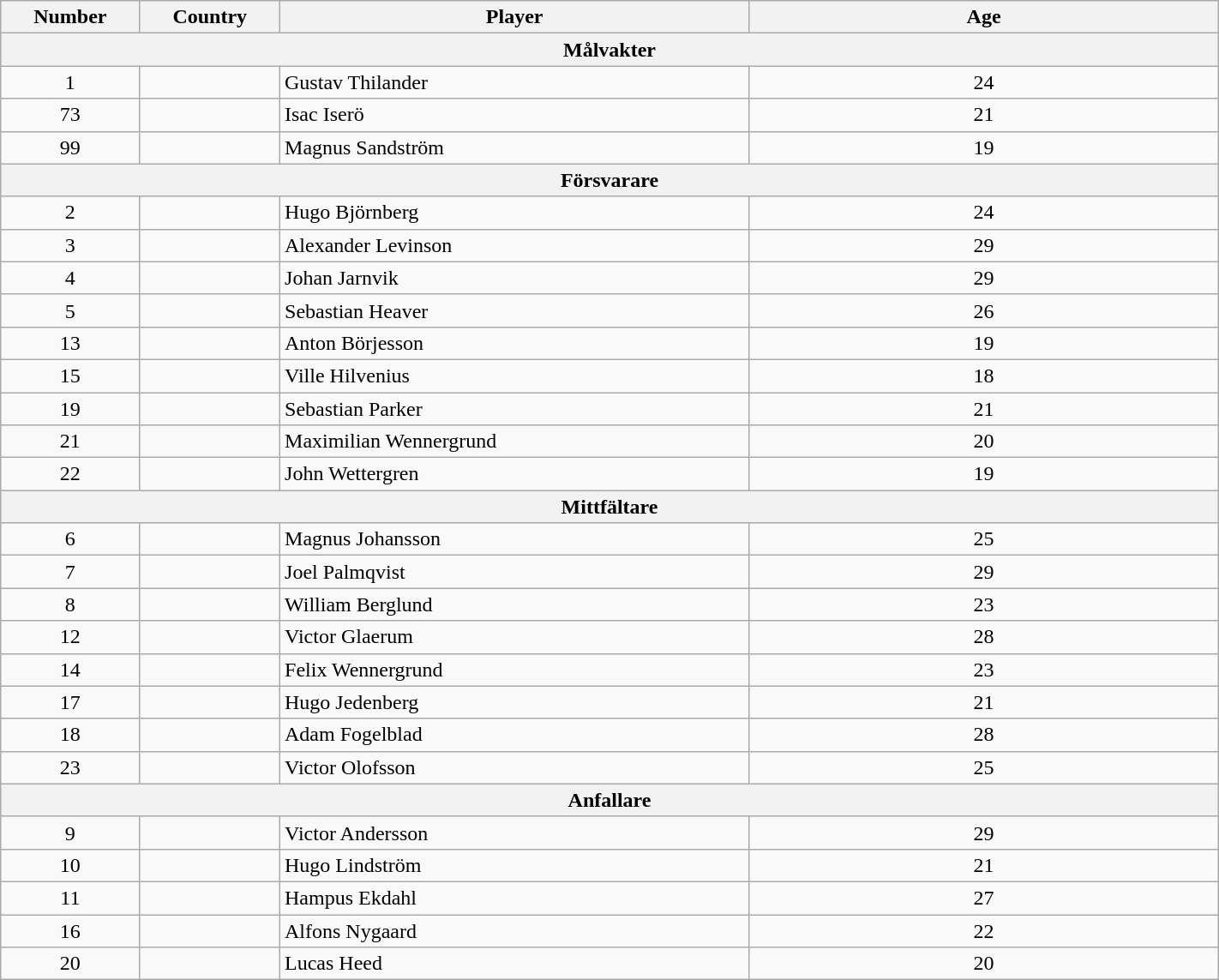<table class="wikitable" width=75%>
<tr>
<th width=5%>Number</th>
<th width=5%>Country</th>
<th width=20%>Player</th>
<th width=20%>Age</th>
</tr>
<tr>
<th colspan="7">Målvakter</th>
</tr>
<tr>
<td align=center>1</td>
<td align=center></td>
<td>Gustav Thilander</td>
<td align=center>24</td>
</tr>
<tr>
<td align=center>73</td>
<td align=center></td>
<td>Isac Iserö</td>
<td align=center>21</td>
</tr>
<tr>
<td align=center>99</td>
<td align=center></td>
<td>Magnus Sandström</td>
<td align=center>19</td>
</tr>
<tr>
<th colspan="7">Försvarare</th>
</tr>
<tr>
<td align=center>2</td>
<td align=center></td>
<td>Hugo Björnberg</td>
<td align=center>24</td>
</tr>
<tr>
<td align=center>3</td>
<td align=center></td>
<td>Alexander Levinson</td>
<td align=center>29</td>
</tr>
<tr>
<td align=center>4</td>
<td align=center></td>
<td>Johan Jarnvik</td>
<td align=center>29</td>
</tr>
<tr>
<td align=center>5</td>
<td align=center></td>
<td>Sebastian Heaver</td>
<td align=center>26</td>
</tr>
<tr>
<td align=center>13</td>
<td align=center></td>
<td>Anton Börjesson</td>
<td align=center>19</td>
</tr>
<tr>
<td align=center>15</td>
<td align=center></td>
<td>Ville Hilvenius</td>
<td align=center>18</td>
</tr>
<tr>
<td align=center>19</td>
<td align=center></td>
<td>Sebastian Parker</td>
<td align=center>21</td>
</tr>
<tr>
<td align=center>21</td>
<td align=center></td>
<td>Maximilian Wennergrund</td>
<td align=center>20</td>
</tr>
<tr>
<td align=center>22</td>
<td align=center></td>
<td>John Wettergren</td>
<td align=center>19</td>
</tr>
<tr>
<th colspan="7">Mittfältare</th>
</tr>
<tr>
<td align=center>6</td>
<td align=center></td>
<td>Magnus Johansson</td>
<td align=center>25</td>
</tr>
<tr>
<td align=center>7</td>
<td align=center></td>
<td>Joel Palmqvist</td>
<td align=center>29</td>
</tr>
<tr>
<td align=center>8</td>
<td align=center></td>
<td>William Berglund</td>
<td align=center>23</td>
</tr>
<tr>
<td align=center>12</td>
<td align=center></td>
<td>Victor Glaerum</td>
<td align=center>28</td>
</tr>
<tr>
<td align=center>14</td>
<td align=center></td>
<td>Felix Wennergrund</td>
<td align=center>23</td>
</tr>
<tr>
<td align=center>17</td>
<td align=center></td>
<td>Hugo Jedenberg</td>
<td align=center>21</td>
</tr>
<tr>
<td align=center>18</td>
<td align=center></td>
<td>Adam Fogelblad</td>
<td align=center>28</td>
</tr>
<tr>
<td align=center>23</td>
<td align=center></td>
<td>Victor Olofsson</td>
<td align=center>25</td>
</tr>
<tr>
<th colspan="7">Anfallare</th>
</tr>
<tr>
<td align=center>9</td>
<td align=center></td>
<td>Victor Andersson</td>
<td align=center>29</td>
</tr>
<tr>
<td align=center>10</td>
<td align=center></td>
<td>Hugo Lindström</td>
<td align=center>21</td>
</tr>
<tr>
<td align=center>11</td>
<td align=center></td>
<td>Hampus Ekdahl</td>
<td align=center>27</td>
</tr>
<tr>
<td align=center>16</td>
<td align=center></td>
<td>Alfons Nygaard</td>
<td align=center>22</td>
</tr>
<tr>
<td align=center>20</td>
<td align=center></td>
<td>Lucas Heed</td>
<td align=center>20</td>
</tr>
</table>
